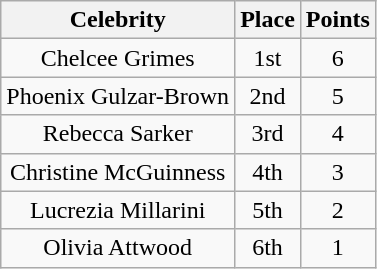<table class="wikitable plainrowheaders" style="text-align:center;">
<tr>
<th>Celebrity</th>
<th>Place</th>
<th>Points</th>
</tr>
<tr>
<td>Chelcee Grimes</td>
<td>1st</td>
<td>6</td>
</tr>
<tr>
<td>Phoenix Gulzar-Brown</td>
<td>2nd</td>
<td>5</td>
</tr>
<tr>
<td>Rebecca Sarker</td>
<td>3rd</td>
<td>4</td>
</tr>
<tr>
<td>Christine McGuinness</td>
<td>4th</td>
<td>3</td>
</tr>
<tr>
<td>Lucrezia Millarini</td>
<td>5th</td>
<td>2</td>
</tr>
<tr>
<td>Olivia Attwood</td>
<td>6th</td>
<td>1</td>
</tr>
</table>
